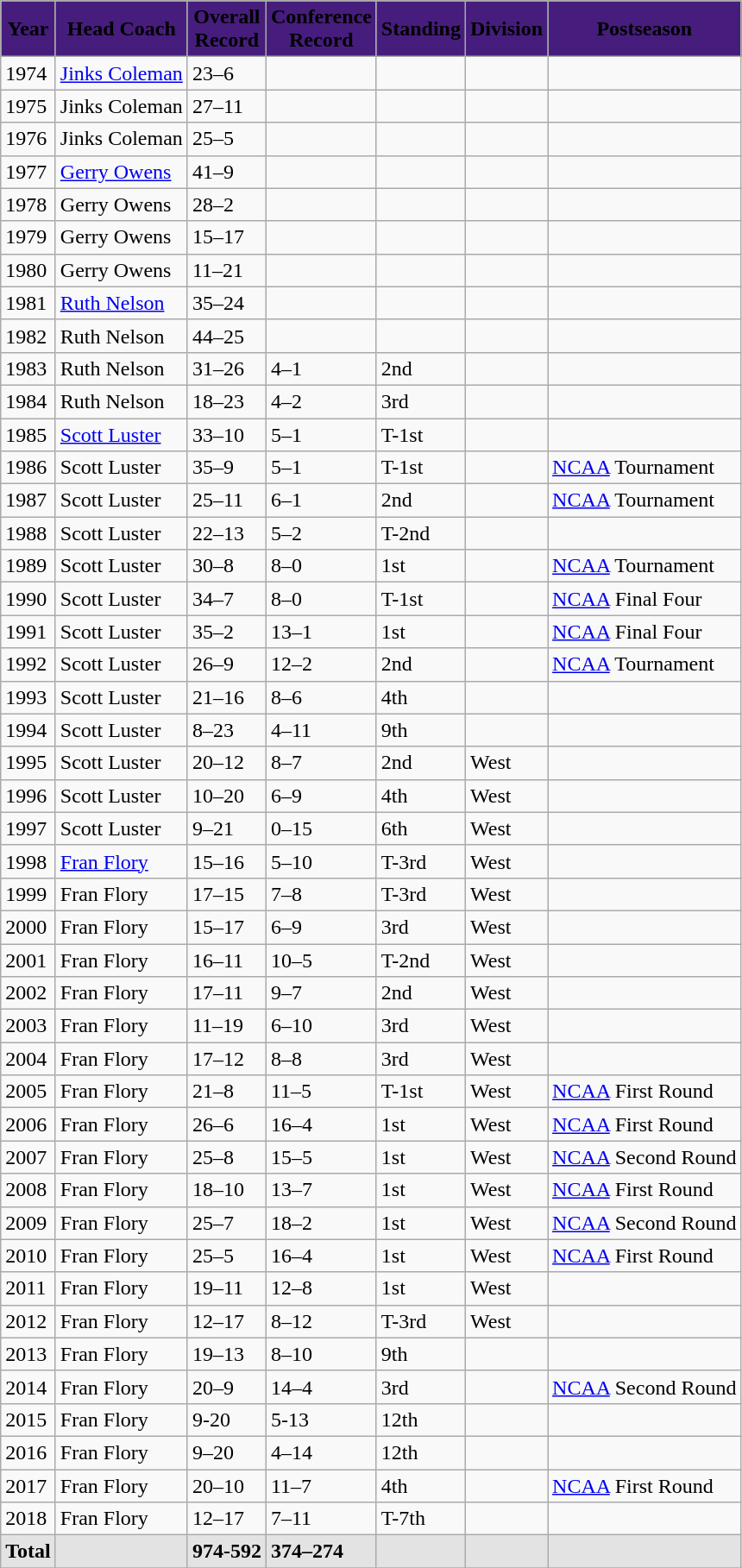<table class="wikitable">
<tr>
<th style="background:#461d7c;"><span>Year</span></th>
<th style="background:#461d7c;"><span>Head Coach</span></th>
<th style="background:#461d7c;"><span>Overall <br> Record</span></th>
<th style="background:#461d7c;"><span>Conference <br> Record</span></th>
<th style="background:#461d7c;"><span>Standing</span></th>
<th style="background:#461d7c;"><span>Division</span></th>
<th style="background:#461d7c;"><span>Postseason</span><br></th>
</tr>
<tr>
<td>1974</td>
<td><a href='#'>Jinks Coleman</a></td>
<td>23–6</td>
<td></td>
<td></td>
<td></td>
<td></td>
</tr>
<tr>
<td>1975</td>
<td>Jinks Coleman</td>
<td>27–11</td>
<td></td>
<td></td>
<td></td>
<td></td>
</tr>
<tr>
<td>1976</td>
<td>Jinks Coleman</td>
<td>25–5</td>
<td></td>
<td></td>
<td></td>
<td></td>
</tr>
<tr>
<td>1977</td>
<td><a href='#'>Gerry Owens</a></td>
<td>41–9</td>
<td></td>
<td></td>
<td></td>
<td></td>
</tr>
<tr>
<td>1978</td>
<td>Gerry Owens</td>
<td>28–2</td>
<td></td>
<td></td>
<td></td>
<td></td>
</tr>
<tr>
<td>1979</td>
<td>Gerry Owens</td>
<td>15–17</td>
<td></td>
<td></td>
<td></td>
<td></td>
</tr>
<tr>
<td>1980</td>
<td>Gerry Owens</td>
<td>11–21</td>
<td></td>
<td></td>
<td></td>
<td></td>
</tr>
<tr>
<td>1981</td>
<td><a href='#'>Ruth Nelson</a></td>
<td>35–24</td>
<td></td>
<td></td>
<td></td>
<td></td>
</tr>
<tr>
<td>1982</td>
<td>Ruth Nelson</td>
<td>44–25</td>
<td></td>
<td></td>
<td></td>
<td></td>
</tr>
<tr>
<td>1983</td>
<td>Ruth Nelson</td>
<td>31–26</td>
<td>4–1</td>
<td>2nd</td>
<td></td>
<td></td>
</tr>
<tr>
<td>1984</td>
<td>Ruth Nelson</td>
<td>18–23</td>
<td>4–2</td>
<td>3rd</td>
<td></td>
<td></td>
</tr>
<tr>
<td>1985</td>
<td><a href='#'>Scott Luster</a></td>
<td>33–10</td>
<td>5–1</td>
<td>T-1st</td>
<td></td>
<td></td>
</tr>
<tr>
<td>1986</td>
<td>Scott Luster</td>
<td>35–9</td>
<td>5–1</td>
<td>T-1st</td>
<td></td>
<td><a href='#'>NCAA</a> Tournament</td>
</tr>
<tr>
<td>1987</td>
<td>Scott Luster</td>
<td>25–11</td>
<td>6–1</td>
<td>2nd</td>
<td></td>
<td><a href='#'>NCAA</a> Tournament</td>
</tr>
<tr>
<td>1988</td>
<td>Scott Luster</td>
<td>22–13</td>
<td>5–2</td>
<td>T-2nd</td>
<td></td>
<td></td>
</tr>
<tr>
<td>1989</td>
<td>Scott Luster</td>
<td>30–8</td>
<td>8–0</td>
<td>1st</td>
<td></td>
<td><a href='#'>NCAA</a> Tournament</td>
</tr>
<tr>
<td>1990</td>
<td>Scott Luster</td>
<td>34–7</td>
<td>8–0</td>
<td>T-1st</td>
<td></td>
<td><a href='#'>NCAA</a> Final Four</td>
</tr>
<tr>
<td>1991</td>
<td>Scott Luster</td>
<td>35–2</td>
<td>13–1</td>
<td>1st</td>
<td></td>
<td><a href='#'>NCAA</a> Final Four</td>
</tr>
<tr>
<td>1992</td>
<td>Scott Luster</td>
<td>26–9</td>
<td>12–2</td>
<td>2nd</td>
<td></td>
<td><a href='#'>NCAA</a> Tournament</td>
</tr>
<tr>
<td>1993</td>
<td>Scott Luster</td>
<td>21–16</td>
<td>8–6</td>
<td>4th</td>
<td></td>
<td></td>
</tr>
<tr>
<td>1994</td>
<td>Scott Luster</td>
<td>8–23</td>
<td>4–11</td>
<td>9th</td>
<td></td>
<td></td>
</tr>
<tr>
<td>1995</td>
<td>Scott Luster</td>
<td>20–12</td>
<td>8–7</td>
<td>2nd</td>
<td>West</td>
<td></td>
</tr>
<tr>
<td>1996</td>
<td>Scott Luster</td>
<td>10–20</td>
<td>6–9</td>
<td>4th</td>
<td>West</td>
<td></td>
</tr>
<tr>
<td>1997</td>
<td>Scott Luster</td>
<td>9–21</td>
<td>0–15</td>
<td>6th</td>
<td>West</td>
<td></td>
</tr>
<tr>
<td>1998</td>
<td><a href='#'>Fran Flory</a></td>
<td>15–16</td>
<td>5–10</td>
<td>T-3rd</td>
<td>West</td>
<td></td>
</tr>
<tr>
<td>1999</td>
<td>Fran Flory</td>
<td>17–15</td>
<td>7–8</td>
<td>T-3rd</td>
<td>West</td>
<td></td>
</tr>
<tr>
<td>2000</td>
<td>Fran Flory</td>
<td>15–17</td>
<td>6–9</td>
<td>3rd</td>
<td>West</td>
<td></td>
</tr>
<tr>
<td>2001</td>
<td>Fran Flory</td>
<td>16–11</td>
<td>10–5</td>
<td>T-2nd</td>
<td>West</td>
<td></td>
</tr>
<tr>
<td>2002</td>
<td>Fran Flory</td>
<td>17–11</td>
<td>9–7</td>
<td>2nd</td>
<td>West</td>
<td></td>
</tr>
<tr>
<td>2003</td>
<td>Fran Flory</td>
<td>11–19</td>
<td>6–10</td>
<td>3rd</td>
<td>West</td>
<td></td>
</tr>
<tr>
<td>2004</td>
<td>Fran Flory</td>
<td>17–12</td>
<td>8–8</td>
<td>3rd</td>
<td>West</td>
<td></td>
</tr>
<tr>
<td>2005</td>
<td>Fran Flory</td>
<td>21–8</td>
<td>11–5</td>
<td>T-1st</td>
<td>West</td>
<td><a href='#'>NCAA</a> First Round</td>
</tr>
<tr>
<td>2006</td>
<td>Fran Flory</td>
<td>26–6</td>
<td>16–4</td>
<td>1st</td>
<td>West</td>
<td><a href='#'>NCAA</a> First Round</td>
</tr>
<tr>
<td>2007</td>
<td>Fran Flory</td>
<td>25–8</td>
<td>15–5</td>
<td>1st</td>
<td>West</td>
<td><a href='#'>NCAA</a> Second Round</td>
</tr>
<tr>
<td>2008</td>
<td>Fran Flory</td>
<td>18–10</td>
<td>13–7</td>
<td>1st</td>
<td>West</td>
<td><a href='#'>NCAA</a> First Round</td>
</tr>
<tr>
<td>2009</td>
<td>Fran Flory</td>
<td>25–7</td>
<td>18–2</td>
<td>1st</td>
<td>West</td>
<td><a href='#'>NCAA</a> Second Round</td>
</tr>
<tr>
<td>2010</td>
<td>Fran Flory</td>
<td>25–5</td>
<td>16–4</td>
<td>1st</td>
<td>West</td>
<td><a href='#'>NCAA</a> First Round</td>
</tr>
<tr>
<td>2011</td>
<td>Fran Flory</td>
<td>19–11</td>
<td>12–8</td>
<td>1st</td>
<td>West</td>
<td></td>
</tr>
<tr>
<td>2012</td>
<td>Fran Flory</td>
<td>12–17</td>
<td>8–12</td>
<td>T-3rd</td>
<td>West</td>
<td></td>
</tr>
<tr>
<td>2013</td>
<td>Fran Flory</td>
<td>19–13</td>
<td>8–10</td>
<td>9th</td>
<td></td>
<td></td>
</tr>
<tr>
<td>2014</td>
<td>Fran Flory</td>
<td>20–9</td>
<td>14–4</td>
<td>3rd</td>
<td></td>
<td><a href='#'>NCAA</a> Second Round</td>
</tr>
<tr>
<td>2015</td>
<td>Fran Flory</td>
<td>9-20</td>
<td>5-13</td>
<td>12th</td>
<td></td>
<td></td>
</tr>
<tr>
<td>2016</td>
<td>Fran Flory</td>
<td>9–20</td>
<td>4–14</td>
<td>12th</td>
<td></td>
<td></td>
</tr>
<tr>
<td>2017</td>
<td>Fran Flory</td>
<td>20–10</td>
<td>11–7</td>
<td>4th</td>
<td></td>
<td><a href='#'>NCAA</a> First Round</td>
</tr>
<tr>
<td>2018</td>
<td>Fran Flory</td>
<td>12–17</td>
<td>7–11</td>
<td>T-7th</td>
<td></td>
<td></td>
</tr>
<tr style="background: #e3e3e3;">
<td><strong>Total</strong></td>
<td></td>
<td><strong>974-592</strong></td>
<td><strong>374–274</strong></td>
<td></td>
<td></td>
<td></td>
</tr>
<tr>
</tr>
</table>
